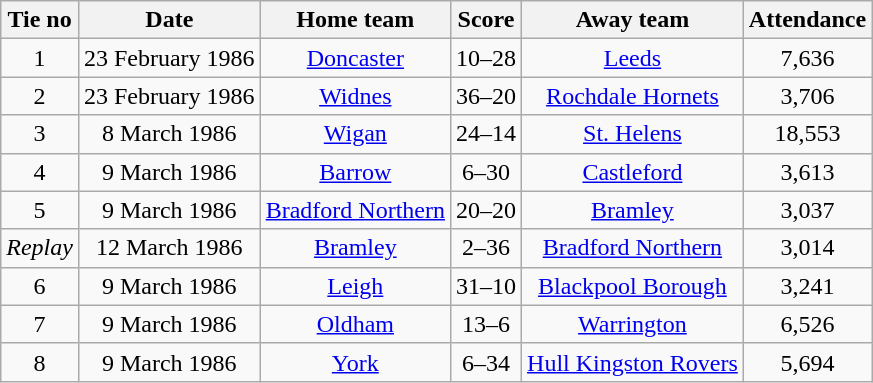<table class="wikitable" style="text-align:center">
<tr>
<th>Tie no</th>
<th>Date</th>
<th>Home team</th>
<th>Score</th>
<th>Away team</th>
<th>Attendance</th>
</tr>
<tr>
<td>1</td>
<td>23 February 1986</td>
<td><a href='#'>Doncaster</a></td>
<td>10–28</td>
<td><a href='#'>Leeds</a></td>
<td>7,636</td>
</tr>
<tr>
<td>2</td>
<td>23 February 1986</td>
<td><a href='#'>Widnes</a></td>
<td>36–20</td>
<td><a href='#'>Rochdale Hornets</a></td>
<td>3,706</td>
</tr>
<tr>
<td>3</td>
<td>8 March 1986</td>
<td><a href='#'>Wigan</a></td>
<td>24–14</td>
<td><a href='#'>St. Helens</a></td>
<td>18,553</td>
</tr>
<tr>
<td>4</td>
<td>9 March 1986</td>
<td><a href='#'>Barrow</a></td>
<td>6–30</td>
<td><a href='#'>Castleford</a></td>
<td>3,613</td>
</tr>
<tr>
<td>5</td>
<td>9 March 1986</td>
<td><a href='#'>Bradford Northern</a></td>
<td>20–20</td>
<td><a href='#'>Bramley</a></td>
<td>3,037</td>
</tr>
<tr>
<td><em>Replay</em></td>
<td>12 March 1986</td>
<td><a href='#'>Bramley</a></td>
<td>2–36</td>
<td><a href='#'>Bradford Northern</a></td>
<td>3,014</td>
</tr>
<tr>
<td>6</td>
<td>9 March 1986</td>
<td><a href='#'>Leigh</a></td>
<td>31–10</td>
<td><a href='#'>Blackpool Borough</a></td>
<td>3,241</td>
</tr>
<tr>
<td>7</td>
<td>9 March 1986</td>
<td><a href='#'>Oldham</a></td>
<td>13–6</td>
<td><a href='#'>Warrington</a></td>
<td>6,526</td>
</tr>
<tr>
<td>8</td>
<td>9 March 1986</td>
<td><a href='#'>York</a></td>
<td>6–34</td>
<td><a href='#'>Hull Kingston Rovers</a></td>
<td>5,694</td>
</tr>
</table>
